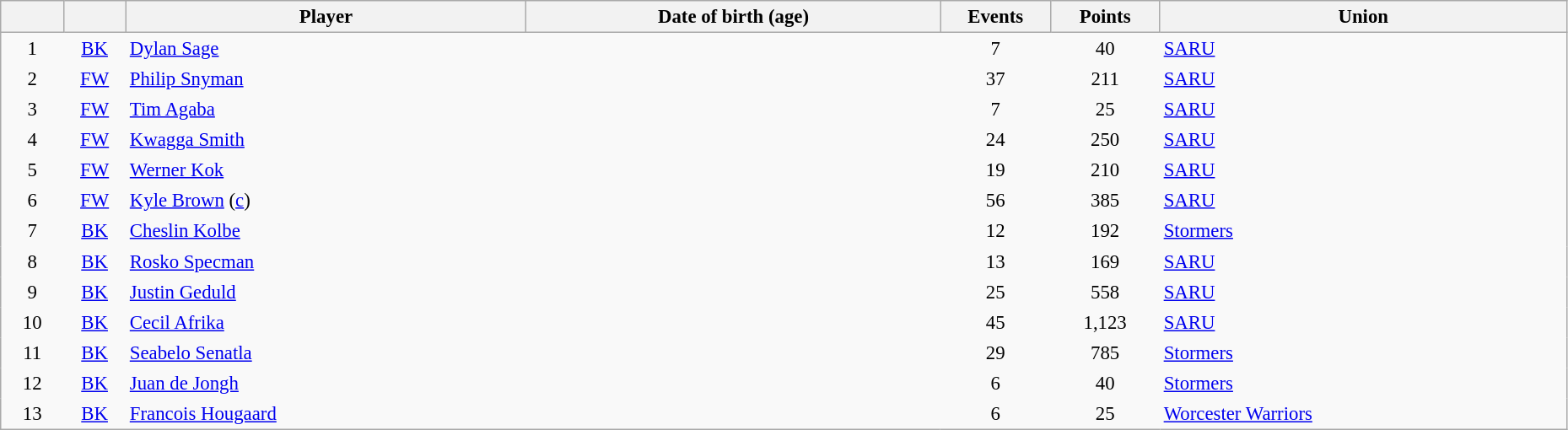<table class="sortable wikitable" style="font-size:95%; width: 98%">
<tr>
<th scope="col" style="width:4%"></th>
<th scope="col" style="width:4%"></th>
<th scope="col">Player</th>
<th scope="col">Date of birth (age)</th>
<th scope="col" style="width:7%">Events</th>
<th scope="col" style="width:7%">Points</th>
<th scope="col">Union</th>
</tr>
<tr>
<td style="text-align:center; border:0">1</td>
<td style="text-align:center; border:0"><a href='#'>BK</a></td>
<td style="text-align:left; border:0"><a href='#'>Dylan Sage</a></td>
<td style="text-align:left; border:0"></td>
<td style="text-align:center; border:0">7</td>
<td style="text-align:center; border:0">40</td>
<td style="text-align:left; border:0"> <a href='#'>SARU</a></td>
</tr>
<tr>
<td style="text-align:center; border:0">2</td>
<td style="text-align:center; border:0"><a href='#'>FW</a></td>
<td style="text-align:left; border:0"><a href='#'>Philip Snyman</a></td>
<td style="text-align:left; border:0"></td>
<td style="text-align:center; border:0">37</td>
<td style="text-align:center; border:0">211</td>
<td style="text-align:left; border:0"> <a href='#'>SARU</a></td>
</tr>
<tr>
<td style="text-align:center; border:0">3</td>
<td style="text-align:center; border:0"><a href='#'>FW</a></td>
<td style="text-align:left; border:0"><a href='#'>Tim Agaba</a></td>
<td style="text-align:left; border:0"></td>
<td style="text-align:center; border:0">7</td>
<td style="text-align:center; border:0">25</td>
<td style="text-align:left; border:0"> <a href='#'>SARU</a></td>
</tr>
<tr>
<td style="text-align:center; border:0">4</td>
<td style="text-align:center; border:0"><a href='#'>FW</a></td>
<td style="text-align:left; border:0"><a href='#'>Kwagga Smith</a></td>
<td style="text-align:left; border:0"></td>
<td style="text-align:center; border:0">24</td>
<td style="text-align:center; border:0">250</td>
<td style="text-align:left; border:0"> <a href='#'>SARU</a></td>
</tr>
<tr>
<td style="text-align:center; border:0">5</td>
<td style="text-align:center; border:0"><a href='#'>FW</a></td>
<td style="text-align:left; border:0"><a href='#'>Werner Kok</a></td>
<td style="text-align:left; border:0"></td>
<td style="text-align:center; border:0">19</td>
<td style="text-align:center; border:0">210</td>
<td style="text-align:left; border:0"> <a href='#'>SARU</a></td>
</tr>
<tr>
<td style="text-align:center; border:0">6</td>
<td style="text-align:center; border:0"><a href='#'>FW</a></td>
<td style="text-align:left; border:0"><a href='#'>Kyle Brown</a> (<a href='#'>c</a>)</td>
<td style="text-align:left; border:0"></td>
<td style="text-align:center; border:0">56</td>
<td style="text-align:center; border:0">385</td>
<td style="text-align:left; border:0"> <a href='#'>SARU</a></td>
</tr>
<tr>
<td style="text-align:center; border:0">7</td>
<td style="text-align:center; border:0"><a href='#'>BK</a></td>
<td style="text-align:left; border:0"><a href='#'>Cheslin Kolbe</a></td>
<td style="text-align:left; border:0"></td>
<td style="text-align:center; border:0">12</td>
<td style="text-align:center; border:0">192</td>
<td style="text-align:left; border:0"> <a href='#'>Stormers</a></td>
</tr>
<tr>
<td style="text-align:center; border:0">8</td>
<td style="text-align:center; border:0"><a href='#'>BK</a></td>
<td style="text-align:left; border:0"><a href='#'>Rosko Specman</a></td>
<td style="text-align:left; border:0"></td>
<td style="text-align:center; border:0">13</td>
<td style="text-align:center; border:0">169</td>
<td style="text-align:left; border:0"> <a href='#'>SARU</a></td>
</tr>
<tr>
<td style="text-align:center; border:0">9</td>
<td style="text-align:center; border:0"><a href='#'>BK</a></td>
<td style="text-align:left; border:0"><a href='#'>Justin Geduld</a></td>
<td style="text-align:left; border:0"></td>
<td style="text-align:center; border:0">25</td>
<td style="text-align:center; border:0">558</td>
<td style="text-align:left; border:0"> <a href='#'>SARU</a></td>
</tr>
<tr>
<td style="text-align:center; border:0">10</td>
<td style="text-align:center; border:0"><a href='#'>BK</a></td>
<td style="text-align:left; border:0"><a href='#'>Cecil Afrika</a></td>
<td style="text-align:left; border:0"></td>
<td style="text-align:center; border:0">45</td>
<td style="text-align:center; border:0">1,123</td>
<td style="text-align:left; border:0"> <a href='#'>SARU</a></td>
</tr>
<tr>
<td style="text-align:center; border:0">11</td>
<td style="text-align:center; border:0"><a href='#'>BK</a></td>
<td style="text-align:left; border:0"><a href='#'>Seabelo Senatla</a></td>
<td style="text-align:left; border:0"></td>
<td style="text-align:center; border:0">29</td>
<td style="text-align:center; border:0">785</td>
<td style="text-align:left; border:0"> <a href='#'>Stormers</a></td>
</tr>
<tr>
<td style="text-align:center; border:0">12</td>
<td style="text-align:center; border:0"><a href='#'>BK</a></td>
<td style="text-align:left; border:0"><a href='#'>Juan de Jongh</a></td>
<td style="text-align:left; border:0"></td>
<td style="text-align:center; border:0">6</td>
<td style="text-align:center; border:0">40</td>
<td style="text-align:left; border:0"> <a href='#'>Stormers</a></td>
</tr>
<tr>
<td style="text-align:center; border:0">13</td>
<td style="text-align:center; border:0"><a href='#'>BK</a></td>
<td style="text-align:left; border:0"><a href='#'>Francois Hougaard</a></td>
<td style="text-align:left; border:0"></td>
<td style="text-align:center; border:0">6</td>
<td style="text-align:center; border:0">25</td>
<td style="text-align:left; border:0"> <a href='#'>Worcester Warriors</a></td>
</tr>
</table>
